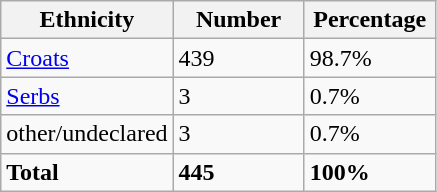<table class="wikitable">
<tr>
<th width="100px">Ethnicity</th>
<th width="80px">Number</th>
<th width="80px">Percentage</th>
</tr>
<tr>
<td><a href='#'>Croats</a></td>
<td>439</td>
<td>98.7%</td>
</tr>
<tr>
<td><a href='#'>Serbs</a></td>
<td>3</td>
<td>0.7%</td>
</tr>
<tr>
<td>other/undeclared</td>
<td>3</td>
<td>0.7%</td>
</tr>
<tr>
<td><strong>Total</strong></td>
<td><strong>445</strong></td>
<td><strong>100%</strong></td>
</tr>
</table>
